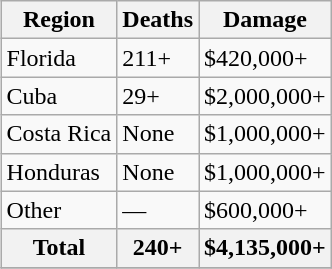<table class="wikitable" style="float:right;margin:0 0 0.5em 1em">
<tr>
<th>Region</th>
<th>Deaths</th>
<th>Damage</th>
</tr>
<tr>
<td>Florida</td>
<td>211+</td>
<td>$420,000+</td>
</tr>
<tr>
<td>Cuba</td>
<td>29+</td>
<td>$2,000,000+</td>
</tr>
<tr>
<td>Costa Rica</td>
<td>None</td>
<td>$1,000,000+</td>
</tr>
<tr>
<td>Honduras</td>
<td>None</td>
<td>$1,000,000+</td>
</tr>
<tr>
<td>Other</td>
<td>—</td>
<td>$600,000+</td>
</tr>
<tr>
<th>Total</th>
<th>240+</th>
<th>$4,135,000+</th>
</tr>
<tr>
</tr>
</table>
